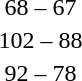<table style="text-align:center">
<tr>
<th width=200></th>
<th width=100></th>
<th width=200></th>
<th></th>
</tr>
<tr>
<td align=right><strong></strong></td>
<td>68 – 67</td>
<td align=left></td>
</tr>
<tr>
<td align=right><strong></strong></td>
<td>102 – 88</td>
<td align=left></td>
</tr>
<tr>
<td align=right><strong></strong></td>
<td>92 – 78</td>
<td align=left></td>
</tr>
</table>
